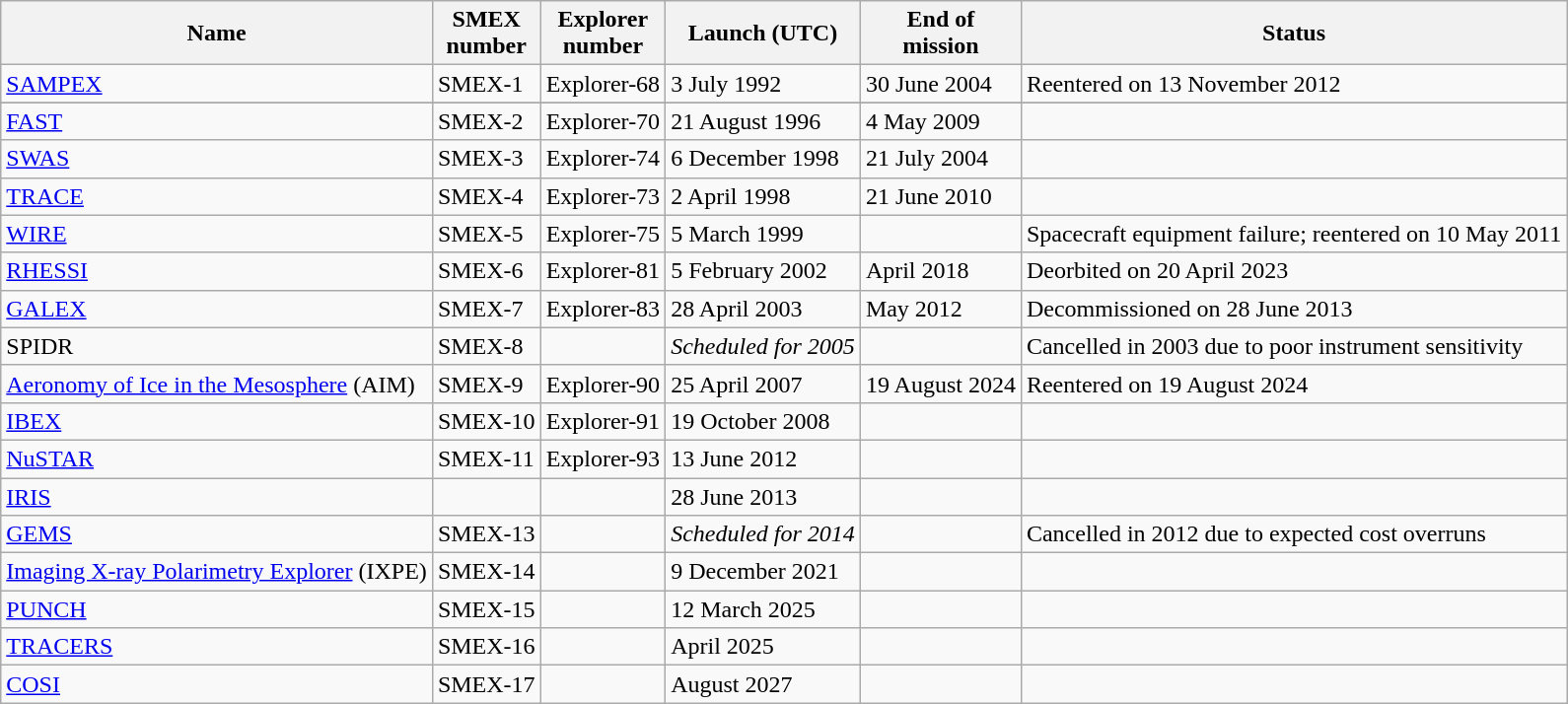<table class="wikitable">
<tr>
<th>Name</th>
<th>SMEX<br>number</th>
<th>Explorer<br>number</th>
<th>Launch (UTC)</th>
<th>End of<br>mission</th>
<th>Status</th>
</tr>
<tr>
<td><a href='#'>SAMPEX</a></td>
<td>SMEX-1</td>
<td>Explorer-68</td>
<td>3 July 1992</td>
<td>30 June 2004</td>
<td>Reentered on 13 November 2012</td>
</tr>
<tr>
</tr>
<tr>
<td><a href='#'>FAST</a></td>
<td>SMEX-2</td>
<td>Explorer-70</td>
<td>21 August 1996</td>
<td>4 May 2009</td>
<td></td>
</tr>
<tr>
<td><a href='#'>SWAS</a></td>
<td>SMEX-3</td>
<td>Explorer-74</td>
<td>6 December 1998</td>
<td>21 July 2004</td>
<td></td>
</tr>
<tr>
<td><a href='#'>TRACE</a></td>
<td>SMEX-4</td>
<td>Explorer-73</td>
<td>2 April 1998</td>
<td>21 June 2010</td>
<td></td>
</tr>
<tr>
<td><a href='#'>WIRE</a></td>
<td>SMEX-5</td>
<td>Explorer-75</td>
<td>5 March 1999</td>
<td></td>
<td>Spacecraft equipment failure; reentered on 10 May 2011</td>
</tr>
<tr>
<td><a href='#'>RHESSI</a></td>
<td>SMEX-6</td>
<td>Explorer-81</td>
<td>5 February 2002</td>
<td>April 2018</td>
<td>Deorbited on 20 April 2023</td>
</tr>
<tr>
<td><a href='#'>GALEX</a></td>
<td>SMEX-7</td>
<td>Explorer-83</td>
<td>28 April 2003</td>
<td>May 2012</td>
<td>Decommissioned on 28 June 2013</td>
</tr>
<tr>
<td>SPIDR</td>
<td>SMEX-8</td>
<td></td>
<td><em>Scheduled for 2005</em></td>
<td></td>
<td>Cancelled in 2003 due to poor instrument sensitivity </td>
</tr>
<tr>
<td><a href='#'>Aeronomy of Ice in the Mesosphere</a> (AIM)</td>
<td>SMEX-9</td>
<td>Explorer-90</td>
<td>25 April 2007</td>
<td>19 August 2024</td>
<td>Reentered on 19 August 2024</td>
</tr>
<tr>
<td><a href='#'>IBEX</a></td>
<td>SMEX-10</td>
<td>Explorer-91</td>
<td>19 October 2008</td>
<td></td>
<td></td>
</tr>
<tr>
<td><a href='#'>NuSTAR</a></td>
<td>SMEX-11</td>
<td>Explorer-93</td>
<td>13 June 2012</td>
<td></td>
<td></td>
</tr>
<tr>
<td><a href='#'>IRIS</a></td>
<td></td>
<td></td>
<td>28 June 2013</td>
<td></td>
<td></td>
</tr>
<tr>
<td><a href='#'>GEMS</a></td>
<td>SMEX-13</td>
<td></td>
<td><em>Scheduled for 2014</em></td>
<td></td>
<td>Cancelled in 2012 due to expected cost overruns</td>
</tr>
<tr>
<td><a href='#'>Imaging X-ray Polarimetry Explorer</a> (IXPE)</td>
<td>SMEX-14</td>
<td></td>
<td>9 December 2021</td>
<td></td>
<td></td>
</tr>
<tr>
<td><a href='#'>PUNCH</a></td>
<td>SMEX-15</td>
<td></td>
<td>12 March 2025</td>
<td></td>
<td></td>
</tr>
<tr>
<td><a href='#'>TRACERS</a></td>
<td>SMEX-16</td>
<td></td>
<td>April 2025</td>
<td></td>
<td></td>
</tr>
<tr>
<td><a href='#'>COSI</a></td>
<td>SMEX-17</td>
<td></td>
<td>August 2027</td>
<td></td>
<td></td>
</tr>
</table>
